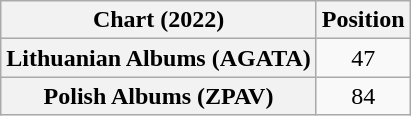<table class="wikitable sortable plainrowheaders" style="text-align:center;">
<tr>
<th scope="col">Chart (2022)</th>
<th scope="col">Position</th>
</tr>
<tr>
<th scope="row">Lithuanian Albums (AGATA)</th>
<td>47</td>
</tr>
<tr>
<th scope="row">Polish Albums (ZPAV)</th>
<td>84</td>
</tr>
</table>
